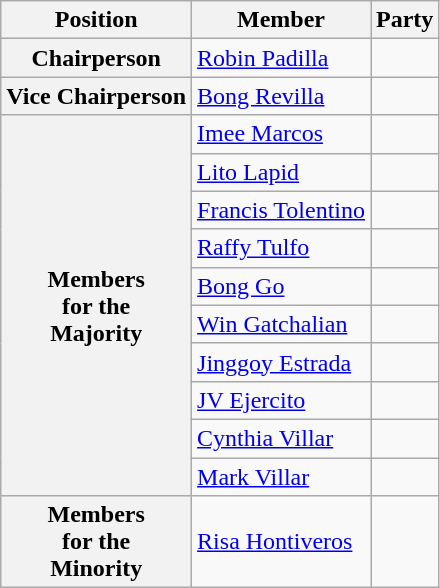<table class="wikitable">
<tr>
<th>Position</th>
<th>Member</th>
<th colspan="2">Party</th>
</tr>
<tr>
<th><strong>Chairperson</strong></th>
<td><a href='#'>Robin Padilla</a></td>
<td></td>
</tr>
<tr>
<th><strong>Vice Chairperson</strong></th>
<td><a href='#'>Bong Revilla</a></td>
<td></td>
</tr>
<tr>
<th rowspan="10"><strong>Members</strong><br><strong>for the</strong><br><strong>Majority</strong></th>
<td><a href='#'>Imee Marcos</a></td>
<td></td>
</tr>
<tr>
<td><a href='#'>Lito Lapid</a></td>
<td></td>
</tr>
<tr>
<td><a href='#'>Francis Tolentino</a></td>
<td></td>
</tr>
<tr>
<td><a href='#'>Raffy Tulfo</a></td>
<td></td>
</tr>
<tr>
<td><a href='#'>Bong Go</a></td>
<td></td>
</tr>
<tr>
<td><a href='#'>Win Gatchalian</a></td>
<td></td>
</tr>
<tr>
<td><a href='#'>Jinggoy Estrada</a></td>
<td></td>
</tr>
<tr>
<td><a href='#'>JV Ejercito</a></td>
<td></td>
</tr>
<tr>
<td><a href='#'>Cynthia Villar</a></td>
<td></td>
</tr>
<tr>
<td><a href='#'>Mark Villar</a></td>
<td></td>
</tr>
<tr>
<th rowspan=1><strong>Members</strong><br><strong>for the</strong><br><strong>Minority</strong></th>
<td><a href='#'>Risa Hontiveros</a></td>
<td></td>
</tr>
</table>
